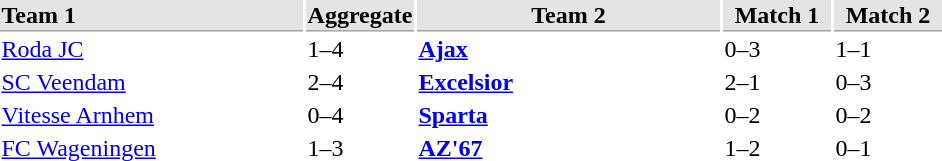<table>
<tr bgcolor="#E4E4E4">
<th style="border-bottom:1px solid #AAAAAA" width="200" align="left">Team 1</th>
<th style="border-bottom:1px solid #AAAAAA" width="70" align="center">Aggregate</th>
<th style="border-bottom:1px solid #AAAAAA" width="200">Team 2</th>
<th style="border-bottom:1px solid #AAAAAA" width="70" align="center">Match 1</th>
<th style="border-bottom:1px solid #AAAAAA" width="70" align="center">Match 2</th>
</tr>
<tr>
<td><a href='#'>Roda JC</a></td>
<td>1–4</td>
<td><strong><a href='#'>Ajax</a></strong></td>
<td>0–3</td>
<td>1–1</td>
</tr>
<tr>
<td><a href='#'>SC Veendam</a></td>
<td>2–4</td>
<td><strong><a href='#'>Excelsior</a></strong></td>
<td>2–1</td>
<td>0–3</td>
</tr>
<tr>
<td><a href='#'>Vitesse Arnhem</a></td>
<td>0–4</td>
<td><strong><a href='#'>Sparta</a></strong></td>
<td>0–2</td>
<td>0–2</td>
</tr>
<tr>
<td><a href='#'>FC Wageningen</a></td>
<td>1–3</td>
<td><strong><a href='#'>AZ'67</a></strong></td>
<td>1–2</td>
<td>0–1</td>
</tr>
</table>
